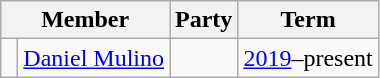<table class=wikitable style="text-align:center">
<tr>
<th colspan=2>Member</th>
<th>Party</th>
<th>Term</th>
</tr>
<tr>
<td> </td>
<td><a href='#'>Daniel Mulino</a></td>
<td></td>
<td><a href='#'>2019</a>–present</td>
</tr>
</table>
